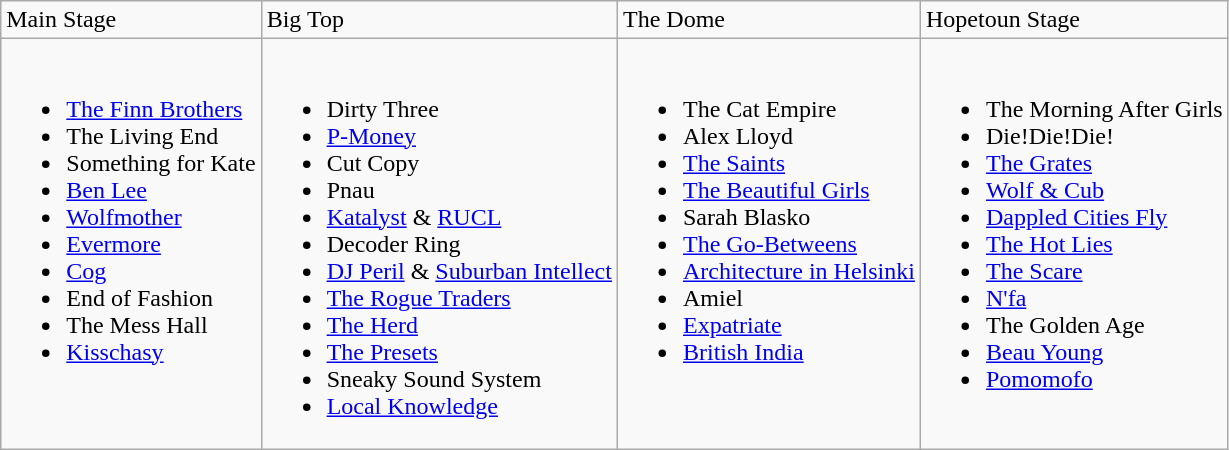<table class="wikitable">
<tr>
<td>Main Stage</td>
<td>Big Top</td>
<td>The Dome</td>
<td>Hopetoun Stage</td>
</tr>
<tr valign="top">
<td><br><ul><li><a href='#'>The Finn Brothers</a></li><li>The Living End</li><li>Something for Kate</li><li><a href='#'>Ben Lee</a></li><li><a href='#'>Wolfmother</a></li><li><a href='#'>Evermore</a></li><li><a href='#'>Cog</a></li><li>End of Fashion</li><li>The Mess Hall</li><li><a href='#'>Kisschasy</a></li></ul></td>
<td><br><ul><li>Dirty Three</li><li><a href='#'>P-Money</a></li><li>Cut Copy</li><li>Pnau</li><li><a href='#'>Katalyst</a> & <a href='#'>RUCL</a></li><li>Decoder Ring</li><li><a href='#'>DJ Peril</a> & <a href='#'>Suburban Intellect</a></li><li><a href='#'>The Rogue Traders</a></li><li><a href='#'>The Herd</a></li><li><a href='#'>The Presets</a></li><li>Sneaky Sound System</li><li><a href='#'>Local Knowledge</a></li></ul></td>
<td><br><ul><li>The Cat Empire</li><li>Alex Lloyd</li><li><a href='#'>The Saints</a></li><li><a href='#'>The Beautiful Girls</a></li><li>Sarah Blasko</li><li><a href='#'>The Go-Betweens</a></li><li><a href='#'>Architecture in Helsinki</a></li><li>Amiel</li><li><a href='#'>Expatriate</a></li><li><a href='#'>British India</a></li></ul></td>
<td><br><ul><li>The Morning After Girls</li><li>Die!Die!Die!</li><li><a href='#'>The Grates</a></li><li><a href='#'>Wolf & Cub</a></li><li><a href='#'>Dappled Cities Fly</a></li><li><a href='#'>The Hot Lies</a></li><li><a href='#'>The Scare</a></li><li><a href='#'>N'fa</a></li><li>The Golden Age</li><li><a href='#'>Beau Young</a></li><li><a href='#'>Pomomofo</a></li></ul></td>
</tr>
</table>
